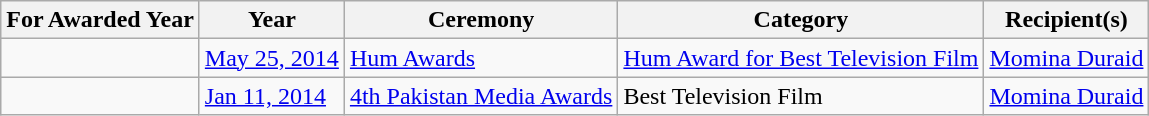<table class="wikitable">
<tr>
<th>For Awarded Year</th>
<th>Year</th>
<th>Ceremony</th>
<th>Category</th>
<th>Recipient(s)</th>
</tr>
<tr>
<td></td>
<td><a href='#'>May 25, 2014</a></td>
<td><a href='#'>Hum Awards</a></td>
<td><a href='#'>Hum Award for Best Television Film</a></td>
<td><a href='#'>Momina Duraid</a></td>
</tr>
<tr>
<td></td>
<td><a href='#'>Jan 11, 2014</a></td>
<td><a href='#'>4th Pakistan Media Awards</a></td>
<td>Best Television Film</td>
<td><a href='#'>Momina Duraid</a></td>
</tr>
</table>
